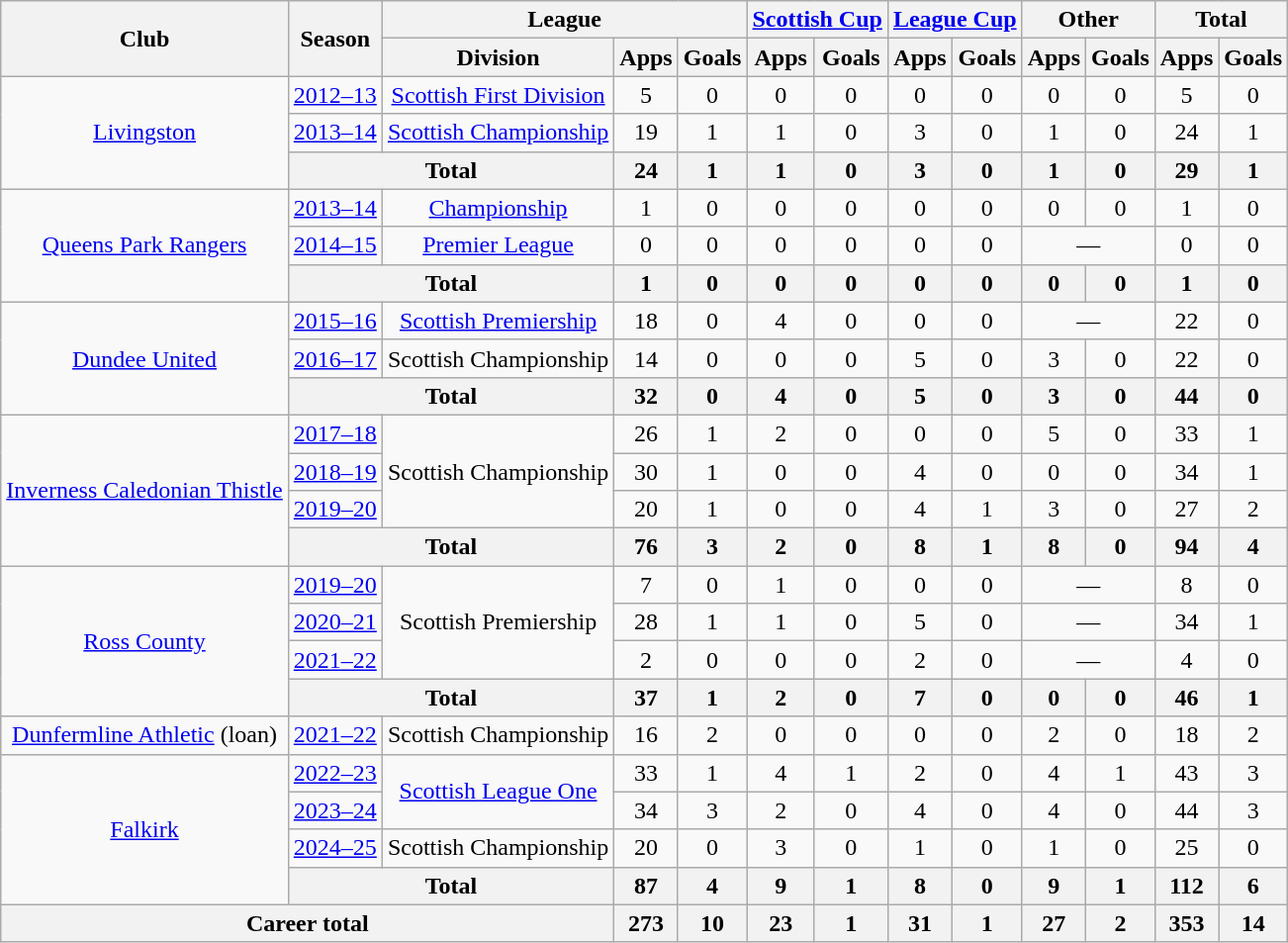<table class="wikitable" style="text-align:center">
<tr>
<th rowspan=2>Club</th>
<th rowspan=2>Season</th>
<th colspan=3>League</th>
<th colspan=2><a href='#'>Scottish Cup</a></th>
<th colspan=2><a href='#'>League Cup</a></th>
<th colspan=2>Other</th>
<th colspan=2>Total</th>
</tr>
<tr>
<th>Division</th>
<th>Apps</th>
<th>Goals</th>
<th>Apps</th>
<th>Goals</th>
<th>Apps</th>
<th>Goals</th>
<th>Apps</th>
<th>Goals</th>
<th>Apps</th>
<th>Goals</th>
</tr>
<tr>
<td rowspan="3"><a href='#'>Livingston</a></td>
<td><a href='#'>2012–13</a></td>
<td><a href='#'>Scottish First Division</a></td>
<td>5</td>
<td>0</td>
<td>0</td>
<td>0</td>
<td>0</td>
<td>0</td>
<td>0</td>
<td>0</td>
<td>5</td>
<td>0</td>
</tr>
<tr>
<td><a href='#'>2013–14</a></td>
<td><a href='#'>Scottish Championship</a></td>
<td>19</td>
<td>1</td>
<td>1</td>
<td>0</td>
<td>3</td>
<td>0</td>
<td>1</td>
<td>0</td>
<td>24</td>
<td>1</td>
</tr>
<tr>
<th colspan="2">Total</th>
<th>24</th>
<th>1</th>
<th>1</th>
<th>0</th>
<th>3</th>
<th>0</th>
<th>1</th>
<th>0</th>
<th>29</th>
<th>1</th>
</tr>
<tr>
<td rowspan="3"><a href='#'>Queens Park Rangers</a></td>
<td><a href='#'>2013–14</a></td>
<td><a href='#'>Championship</a></td>
<td>1</td>
<td>0</td>
<td>0</td>
<td>0</td>
<td>0</td>
<td>0</td>
<td>0</td>
<td>0</td>
<td>1</td>
<td>0</td>
</tr>
<tr>
<td><a href='#'>2014–15</a></td>
<td><a href='#'>Premier League</a></td>
<td>0</td>
<td>0</td>
<td>0</td>
<td>0</td>
<td>0</td>
<td>0</td>
<td colspan="2">—</td>
<td>0</td>
<td>0</td>
</tr>
<tr>
<th colspan="2">Total</th>
<th>1</th>
<th>0</th>
<th>0</th>
<th>0</th>
<th>0</th>
<th>0</th>
<th>0</th>
<th>0</th>
<th>1</th>
<th>0</th>
</tr>
<tr>
<td rowspan="3"><a href='#'>Dundee United</a></td>
<td><a href='#'>2015–16</a></td>
<td><a href='#'>Scottish Premiership</a></td>
<td>18</td>
<td>0</td>
<td>4</td>
<td>0</td>
<td>0</td>
<td>0</td>
<td colspan="2">—</td>
<td>22</td>
<td>0</td>
</tr>
<tr>
<td><a href='#'>2016–17</a></td>
<td>Scottish Championship</td>
<td>14</td>
<td>0</td>
<td>0</td>
<td>0</td>
<td>5</td>
<td>0</td>
<td>3</td>
<td>0</td>
<td>22</td>
<td>0</td>
</tr>
<tr>
<th colspan="2">Total</th>
<th>32</th>
<th>0</th>
<th>4</th>
<th>0</th>
<th>5</th>
<th>0</th>
<th>3</th>
<th>0</th>
<th>44</th>
<th>0</th>
</tr>
<tr>
<td rowspan="4"><a href='#'>Inverness Caledonian Thistle</a></td>
<td><a href='#'>2017–18</a></td>
<td rowspan="3">Scottish Championship</td>
<td>26</td>
<td>1</td>
<td>2</td>
<td>0</td>
<td>0</td>
<td>0</td>
<td>5</td>
<td>0</td>
<td>33</td>
<td>1</td>
</tr>
<tr>
<td><a href='#'>2018–19</a></td>
<td>30</td>
<td>1</td>
<td>0</td>
<td>0</td>
<td>4</td>
<td>0</td>
<td>0</td>
<td>0</td>
<td>34</td>
<td>1</td>
</tr>
<tr>
<td><a href='#'>2019–20</a></td>
<td>20</td>
<td>1</td>
<td>0</td>
<td>0</td>
<td>4</td>
<td>1</td>
<td>3</td>
<td>0</td>
<td>27</td>
<td>2</td>
</tr>
<tr>
<th colspan="2">Total</th>
<th>76</th>
<th>3</th>
<th>2</th>
<th>0</th>
<th>8</th>
<th>1</th>
<th>8</th>
<th>0</th>
<th>94</th>
<th>4</th>
</tr>
<tr>
<td rowspan="4"><a href='#'>Ross County</a></td>
<td><a href='#'>2019–20</a></td>
<td rowspan="3">Scottish Premiership</td>
<td>7</td>
<td>0</td>
<td>1</td>
<td>0</td>
<td>0</td>
<td>0</td>
<td colspan="2">—</td>
<td>8</td>
<td>0</td>
</tr>
<tr>
<td><a href='#'>2020–21</a></td>
<td>28</td>
<td>1</td>
<td>1</td>
<td>0</td>
<td>5</td>
<td>0</td>
<td colspan="2">—</td>
<td>34</td>
<td>1</td>
</tr>
<tr>
<td><a href='#'>2021–22</a></td>
<td>2</td>
<td>0</td>
<td>0</td>
<td>0</td>
<td>2</td>
<td>0</td>
<td colspan="2">—</td>
<td>4</td>
<td>0</td>
</tr>
<tr>
<th colspan=2>Total</th>
<th>37</th>
<th>1</th>
<th>2</th>
<th>0</th>
<th>7</th>
<th>0</th>
<th>0</th>
<th>0</th>
<th>46</th>
<th>1</th>
</tr>
<tr>
<td><a href='#'>Dunfermline Athletic</a> (loan)</td>
<td><a href='#'>2021–22</a></td>
<td>Scottish Championship</td>
<td>16</td>
<td>2</td>
<td>0</td>
<td>0</td>
<td>0</td>
<td>0</td>
<td>2</td>
<td>0</td>
<td>18</td>
<td>2</td>
</tr>
<tr>
<td rowspan="4"><a href='#'>Falkirk</a></td>
<td><a href='#'>2022–23</a></td>
<td rowspan="2"><a href='#'>Scottish League One</a></td>
<td>33</td>
<td>1</td>
<td>4</td>
<td>1</td>
<td>2</td>
<td>0</td>
<td>4</td>
<td>1</td>
<td>43</td>
<td>3</td>
</tr>
<tr>
<td><a href='#'>2023–24</a></td>
<td>34</td>
<td>3</td>
<td>2</td>
<td>0</td>
<td>4</td>
<td>0</td>
<td>4</td>
<td>0</td>
<td>44</td>
<td>3</td>
</tr>
<tr>
<td><a href='#'>2024–25</a></td>
<td>Scottish Championship</td>
<td>20</td>
<td>0</td>
<td>3</td>
<td>0</td>
<td>1</td>
<td>0</td>
<td>1</td>
<td>0</td>
<td>25</td>
<td>0</td>
</tr>
<tr>
<th colspan="2">Total</th>
<th>87</th>
<th>4</th>
<th>9</th>
<th>1</th>
<th>8</th>
<th>0</th>
<th>9</th>
<th>1</th>
<th>112</th>
<th>6</th>
</tr>
<tr>
<th colspan="3">Career total</th>
<th>273</th>
<th>10</th>
<th>23</th>
<th>1</th>
<th>31</th>
<th>1</th>
<th>27</th>
<th>2</th>
<th>353</th>
<th>14</th>
</tr>
</table>
